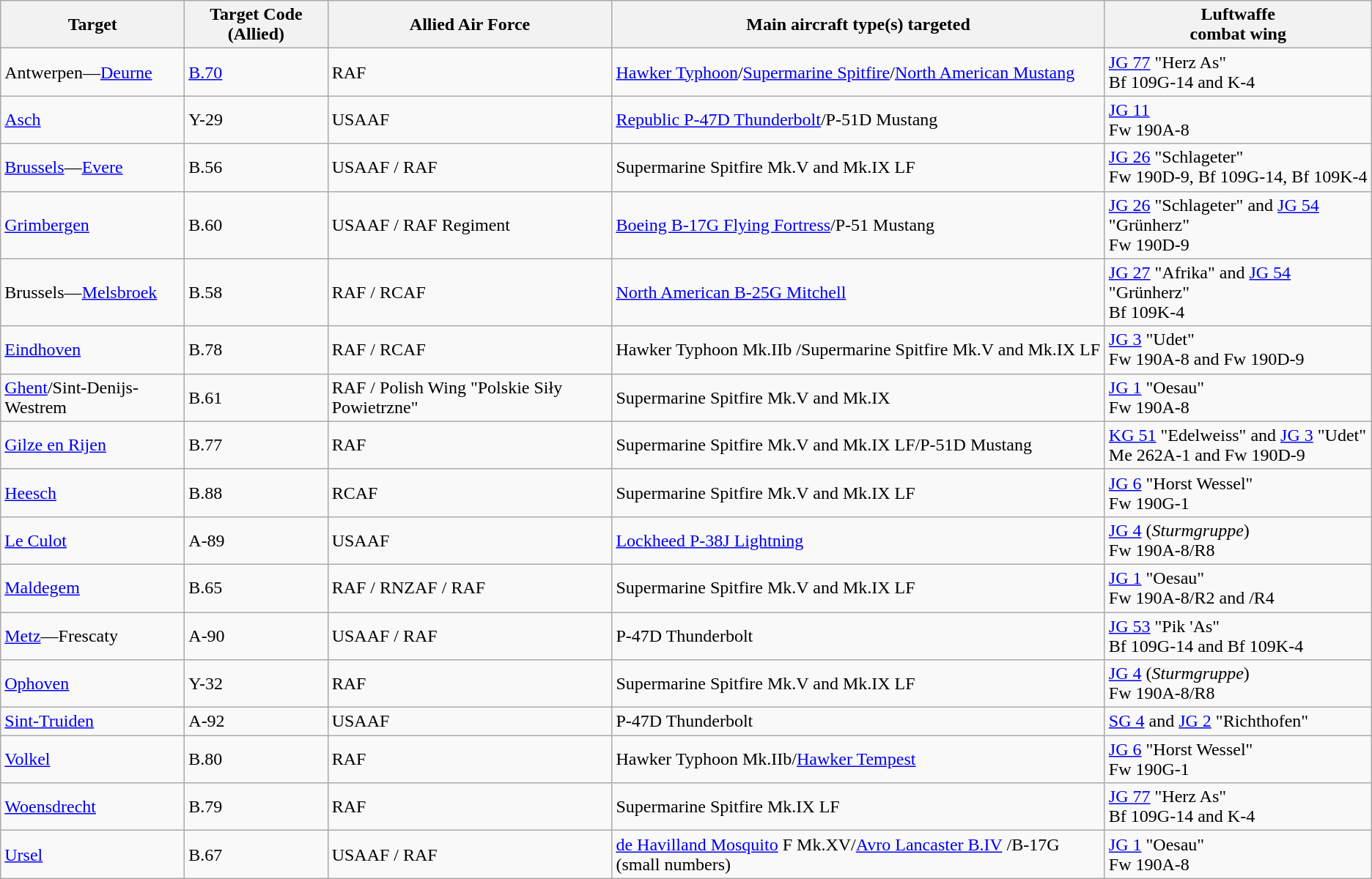<table class="wikitable">
<tr>
<th>Target</th>
<th>Target Code (Allied)</th>
<th>Allied Air Force</th>
<th>Main aircraft type(s) targeted</th>
<th>Luftwaffe<br>combat wing</th>
</tr>
<tr>
<td>Antwerpen—<a href='#'>Deurne</a></td>
<td><a href='#'>B.70</a></td>
<td>RAF</td>
<td><a href='#'>Hawker Typhoon</a>/<a href='#'>Supermarine Spitfire</a>/<a href='#'>North American Mustang</a></td>
<td><a href='#'>JG 77</a> "Herz As" <br>Bf 109G-14 and K-4</td>
</tr>
<tr>
<td><a href='#'>Asch</a></td>
<td>Y-29</td>
<td>USAAF</td>
<td><a href='#'>Republic P-47D Thunderbolt</a>/P-51D Mustang</td>
<td><a href='#'>JG 11</a> <br>Fw 190A-8</td>
</tr>
<tr>
<td><a href='#'>Brussels</a>—<a href='#'>Evere</a></td>
<td>B.56</td>
<td>USAAF / RAF</td>
<td>Supermarine Spitfire Mk.V and Mk.IX LF</td>
<td><a href='#'>JG 26</a> "Schlageter" <br>Fw 190D-9, Bf 109G-14, Bf 109K-4</td>
</tr>
<tr>
<td><a href='#'>Grimbergen</a></td>
<td>B.60</td>
<td>USAAF / RAF Regiment</td>
<td><a href='#'>Boeing B-17G Flying Fortress</a>/P-51 Mustang</td>
<td><a href='#'>JG 26</a> "Schlageter" and <a href='#'>JG 54</a> "Grünherz"<br>Fw 190D-9</td>
</tr>
<tr>
<td>Brussels—<a href='#'>Melsbroek</a></td>
<td>B.58</td>
<td>RAF / RCAF</td>
<td><a href='#'>North American B-25G Mitchell</a></td>
<td><a href='#'>JG 27</a> "Afrika" and <a href='#'>JG 54</a> "Grünherz" <br>Bf 109K-4</td>
</tr>
<tr>
<td><a href='#'>Eindhoven</a></td>
<td>B.78</td>
<td>RAF / RCAF</td>
<td>Hawker Typhoon Mk.IIb /Supermarine Spitfire Mk.V and Mk.IX LF</td>
<td><a href='#'>JG 3</a> "Udet" <br>Fw 190A-8 and Fw 190D-9</td>
</tr>
<tr>
<td><a href='#'>Ghent</a>/Sint-Denijs-Westrem</td>
<td>B.61</td>
<td>RAF / Polish Wing "Polskie Siły Powietrzne"</td>
<td>Supermarine Spitfire Mk.V and Mk.IX</td>
<td><a href='#'>JG 1</a> "Oesau" <br>Fw 190A-8</td>
</tr>
<tr>
<td><a href='#'>Gilze en Rijen</a></td>
<td>B.77</td>
<td>RAF</td>
<td>Supermarine Spitfire Mk.V and Mk.IX LF/P-51D Mustang</td>
<td><a href='#'>KG 51</a> "Edelweiss" and <a href='#'>JG 3</a> "Udet" <br>Me 262A-1 and Fw 190D-9</td>
</tr>
<tr>
<td><a href='#'>Heesch</a></td>
<td>B.88</td>
<td>RCAF</td>
<td>Supermarine Spitfire Mk.V and Mk.IX LF</td>
<td><a href='#'>JG 6</a> "Horst Wessel" <br>Fw 190G-1</td>
</tr>
<tr>
<td><a href='#'>Le Culot</a></td>
<td>A-89</td>
<td>USAAF</td>
<td><a href='#'>Lockheed P-38J Lightning</a></td>
<td><a href='#'>JG 4</a> (<em>Sturmgruppe</em>) <br>Fw 190A-8/R8</td>
</tr>
<tr>
<td><a href='#'>Maldegem</a></td>
<td>B.65</td>
<td>RAF / RNZAF / RAF</td>
<td>Supermarine Spitfire Mk.V and Mk.IX LF</td>
<td><a href='#'>JG 1</a> "Oesau" <br>Fw 190A-8/R2 and /R4</td>
</tr>
<tr>
<td><a href='#'>Metz</a>—Frescaty</td>
<td>A-90</td>
<td>USAAF / RAF</td>
<td>P-47D Thunderbolt</td>
<td><a href='#'>JG 53</a> "Pik 'As" <br>Bf 109G-14 and Bf 109K-4</td>
</tr>
<tr>
<td><a href='#'>Ophoven</a></td>
<td>Y-32</td>
<td>RAF</td>
<td>Supermarine Spitfire Mk.V and Mk.IX LF</td>
<td><a href='#'>JG 4</a> (<em>Sturmgruppe</em>) <br>Fw 190A-8/R8</td>
</tr>
<tr>
<td><a href='#'>Sint-Truiden</a></td>
<td>A-92</td>
<td>USAAF</td>
<td>P-47D Thunderbolt</td>
<td><a href='#'>SG 4</a> and <a href='#'>JG 2</a> "Richthofen"</td>
</tr>
<tr>
<td><a href='#'>Volkel</a></td>
<td>B.80</td>
<td>RAF</td>
<td>Hawker Typhoon Mk.IIb/<a href='#'>Hawker Tempest</a></td>
<td><a href='#'>JG 6</a> "Horst Wessel" <br>Fw 190G-1</td>
</tr>
<tr>
<td><a href='#'>Woensdrecht</a></td>
<td>B.79</td>
<td>RAF</td>
<td>Supermarine Spitfire Mk.IX LF</td>
<td><a href='#'>JG 77</a> "Herz As" <br>Bf 109G-14 and K-4</td>
</tr>
<tr>
<td><a href='#'>Ursel</a></td>
<td>B.67</td>
<td>USAAF / RAF</td>
<td><a href='#'>de Havilland Mosquito</a> F Mk.XV/<a href='#'>Avro Lancaster B.IV</a> /B-17G (small numbers)</td>
<td><a href='#'>JG 1</a> "Oesau" <br>Fw 190A-8</td>
</tr>
</table>
